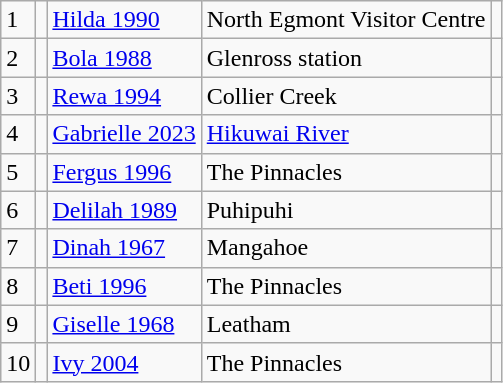<table class="wikitable">
<tr>
<td>1</td>
<td></td>
<td><a href='#'>Hilda 1990</a></td>
<td>North Egmont Visitor Centre</td>
<td></td>
</tr>
<tr>
<td>2</td>
<td></td>
<td><a href='#'>Bola 1988</a></td>
<td>Glenross station</td>
<td></td>
</tr>
<tr>
<td>3</td>
<td></td>
<td><a href='#'>Rewa 1994</a></td>
<td>Collier Creek</td>
<td></td>
</tr>
<tr>
<td>4</td>
<td></td>
<td><a href='#'>Gabrielle 2023</a></td>
<td><a href='#'>Hikuwai River</a></td>
<td></td>
</tr>
<tr>
<td>5</td>
<td></td>
<td><a href='#'>Fergus 1996</a></td>
<td>The Pinnacles</td>
<td></td>
</tr>
<tr>
<td>6</td>
<td></td>
<td><a href='#'>Delilah 1989</a></td>
<td>Puhipuhi</td>
<td></td>
</tr>
<tr>
<td>7</td>
<td></td>
<td><a href='#'>Dinah 1967</a></td>
<td>Mangahoe</td>
<td></td>
</tr>
<tr>
<td>8</td>
<td></td>
<td><a href='#'>Beti 1996</a></td>
<td>The Pinnacles</td>
<td></td>
</tr>
<tr>
<td>9</td>
<td></td>
<td><a href='#'>Giselle 1968</a></td>
<td>Leatham</td>
<td></td>
</tr>
<tr>
<td>10</td>
<td></td>
<td><a href='#'>Ivy 2004</a></td>
<td>The Pinnacles</td>
<td></td>
</tr>
</table>
